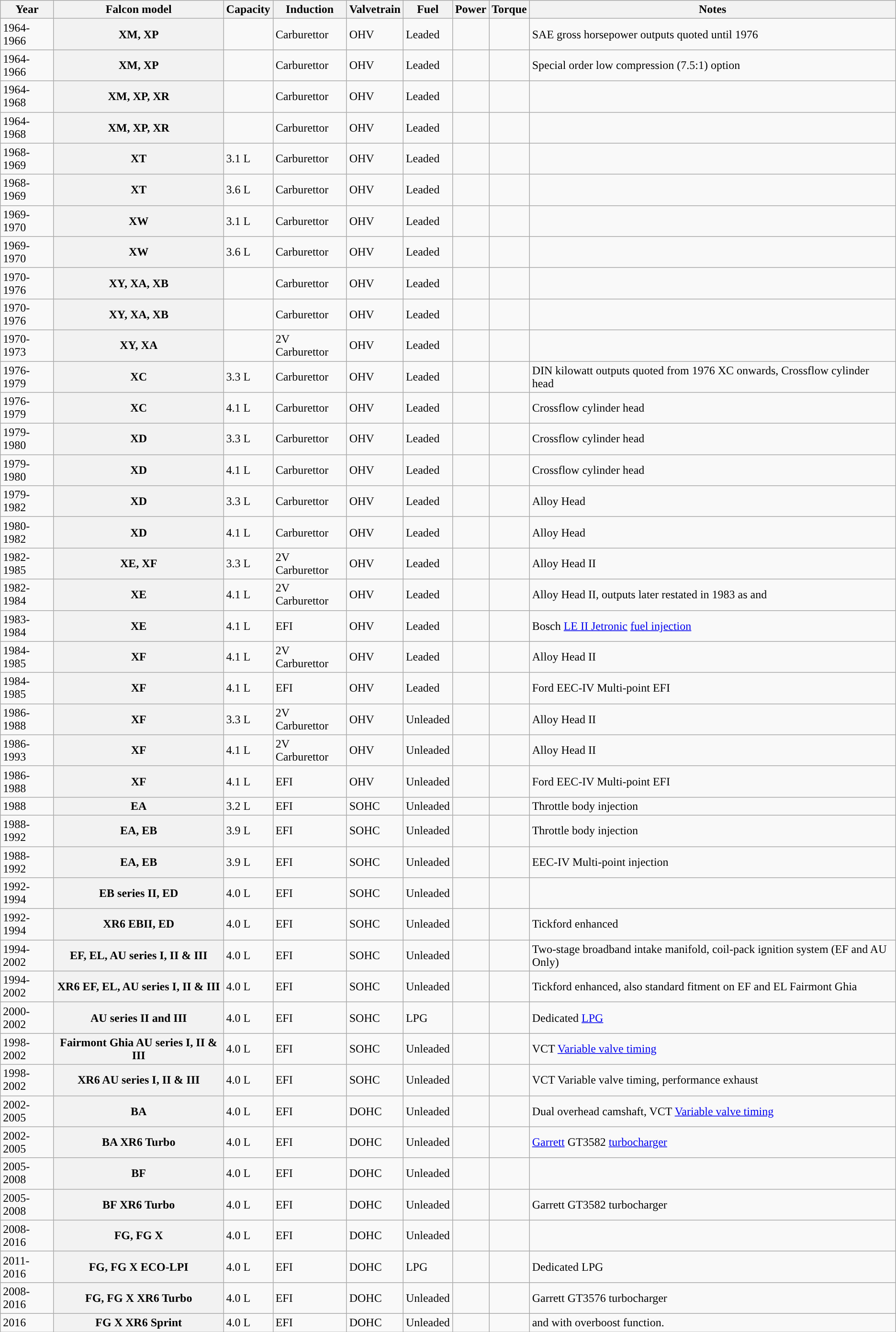<table class="wikitable">
<tr>
<th>Year</th>
<th>Falcon model</th>
<th>Capacity</th>
<th>Induction</th>
<th>Valvetrain</th>
<th>Fuel</th>
<th>Power</th>
<th>Torque</th>
<th>Notes</th>
</tr>
<tr>
<td>1964-1966</td>
<th>XM, XP</th>
<td></td>
<td>Carburettor</td>
<td>OHV</td>
<td>Leaded</td>
<td></td>
<td></td>
<td>SAE gross horsepower outputs quoted until 1976</td>
</tr>
<tr>
<td>1964-1966</td>
<th>XM, XP</th>
<td></td>
<td>Carburettor</td>
<td>OHV</td>
<td>Leaded</td>
<td></td>
<td></td>
<td>Special order low compression (7.5:1) option</td>
</tr>
<tr>
<td>1964-1968</td>
<th>XM, XP, XR</th>
<td></td>
<td>Carburettor</td>
<td>OHV</td>
<td>Leaded</td>
<td></td>
<td></td>
<td></td>
</tr>
<tr>
<td>1964-1968</td>
<th>XM, XP, XR</th>
<td></td>
<td>Carburettor</td>
<td>OHV</td>
<td>Leaded</td>
<td></td>
<td></td>
<td></td>
</tr>
<tr>
<td>1968-1969</td>
<th>XT</th>
<td>3.1 L</td>
<td>Carburettor</td>
<td>OHV</td>
<td>Leaded</td>
<td></td>
<td></td>
<td></td>
</tr>
<tr>
<td>1968-1969</td>
<th>XT</th>
<td>3.6 L</td>
<td>Carburettor</td>
<td>OHV</td>
<td>Leaded</td>
<td></td>
<td></td>
<td></td>
</tr>
<tr>
<td>1969-1970</td>
<th>XW</th>
<td>3.1 L</td>
<td>Carburettor</td>
<td>OHV</td>
<td>Leaded</td>
<td></td>
<td></td>
<td></td>
</tr>
<tr>
<td>1969-1970</td>
<th>XW</th>
<td>3.6 L</td>
<td>Carburettor</td>
<td>OHV</td>
<td>Leaded</td>
<td></td>
<td></td>
<td></td>
</tr>
<tr>
<td>1970-1976</td>
<th>XY, XA, XB</th>
<td></td>
<td>Carburettor</td>
<td>OHV</td>
<td>Leaded</td>
<td></td>
<td></td>
<td></td>
</tr>
<tr>
<td>1970-1976</td>
<th>XY, XA, XB</th>
<td></td>
<td>Carburettor</td>
<td>OHV</td>
<td>Leaded</td>
<td></td>
<td></td>
<td></td>
</tr>
<tr>
<td>1970-1973</td>
<th>XY, XA</th>
<td></td>
<td>2V Carburettor</td>
<td>OHV</td>
<td>Leaded</td>
<td></td>
<td></td>
<td></td>
</tr>
<tr>
<td>1976-1979</td>
<th>XC</th>
<td>3.3 L</td>
<td>Carburettor</td>
<td>OHV</td>
<td>Leaded</td>
<td></td>
<td></td>
<td>DIN kilowatt outputs quoted from 1976 XC onwards, Crossflow cylinder head</td>
</tr>
<tr !>
<td>1976-1979</td>
<th>XC</th>
<td>4.1 L</td>
<td>Carburettor</td>
<td>OHV</td>
<td>Leaded</td>
<td></td>
<td></td>
<td>Crossflow cylinder head</td>
</tr>
<tr>
<td>1979-1980</td>
<th>XD</th>
<td>3.3 L</td>
<td>Carburettor</td>
<td>OHV</td>
<td>Leaded</td>
<td> </td>
<td></td>
<td>Crossflow cylinder head</td>
</tr>
<tr>
<td>1979-1980</td>
<th>XD</th>
<td>4.1 L</td>
<td>Carburettor</td>
<td>OHV</td>
<td>Leaded</td>
<td></td>
<td></td>
<td>Crossflow cylinder head</td>
</tr>
<tr>
<td>1979-1982</td>
<th>XD</th>
<td>3.3 L</td>
<td>Carburettor</td>
<td>OHV</td>
<td>Leaded</td>
<td></td>
<td></td>
<td>Alloy Head</td>
</tr>
<tr>
<td>1980-1982</td>
<th>XD</th>
<td>4.1 L</td>
<td>Carburettor</td>
<td>OHV</td>
<td>Leaded</td>
<td></td>
<td></td>
<td>Alloy Head</td>
</tr>
<tr>
<td>1982-1985</td>
<th>XE, XF</th>
<td>3.3 L</td>
<td>2V Carburettor</td>
<td>OHV</td>
<td>Leaded</td>
<td></td>
<td></td>
<td>Alloy Head II</td>
</tr>
<tr>
<td>1982-1984</td>
<th>XE</th>
<td>4.1 L</td>
<td>2V Carburettor</td>
<td>OHV</td>
<td>Leaded</td>
<td></td>
<td></td>
<td>Alloy Head II, outputs later restated in 1983 as  and </td>
</tr>
<tr>
<td>1983-1984</td>
<th>XE</th>
<td>4.1 L</td>
<td>EFI</td>
<td>OHV</td>
<td>Leaded</td>
<td></td>
<td></td>
<td>Bosch <a href='#'>LE II Jetronic</a> <a href='#'>fuel injection</a></td>
</tr>
<tr>
<td>1984-1985</td>
<th>XF</th>
<td>4.1 L</td>
<td>2V Carburettor</td>
<td>OHV</td>
<td>Leaded</td>
<td></td>
<td></td>
<td>Alloy Head II</td>
</tr>
<tr>
<td>1984-1985</td>
<th>XF</th>
<td>4.1 L</td>
<td>EFI</td>
<td>OHV</td>
<td>Leaded</td>
<td></td>
<td></td>
<td>Ford EEC-IV Multi-point EFI</td>
</tr>
<tr>
<td>1986-1988</td>
<th>XF</th>
<td>3.3 L</td>
<td>2V Carburettor</td>
<td>OHV</td>
<td>Unleaded</td>
<td></td>
<td></td>
<td>Alloy Head II</td>
</tr>
<tr>
<td>1986-1993</td>
<th>XF</th>
<td>4.1 L</td>
<td>2V Carburettor</td>
<td>OHV</td>
<td>Unleaded</td>
<td></td>
<td></td>
<td>Alloy Head II</td>
</tr>
<tr align="center!">
<td>1986-1988</td>
<th>XF</th>
<td>4.1 L</td>
<td>EFI</td>
<td>OHV</td>
<td>Unleaded</td>
<td></td>
<td></td>
<td>Ford EEC-IV Multi-point EFI</td>
</tr>
<tr>
<td>1988</td>
<th>EA</th>
<td>3.2 L</td>
<td>EFI</td>
<td>SOHC</td>
<td>Unleaded</td>
<td></td>
<td></td>
<td>Throttle body injection</td>
</tr>
<tr>
<td>1988-1992</td>
<th>EA, EB</th>
<td>3.9 L</td>
<td>EFI</td>
<td>SOHC</td>
<td>Unleaded</td>
<td></td>
<td></td>
<td>Throttle body injection</td>
</tr>
<tr>
<td>1988-1992</td>
<th>EA, EB</th>
<td>3.9 L</td>
<td>EFI</td>
<td>SOHC</td>
<td>Unleaded</td>
<td></td>
<td></td>
<td>EEC-IV Multi-point injection</td>
</tr>
<tr>
<td>1992-1994</td>
<th>EB series II, ED</th>
<td>4.0 L</td>
<td>EFI</td>
<td>SOHC</td>
<td>Unleaded</td>
<td></td>
<td></td>
<td></td>
</tr>
<tr>
<td>1992-1994</td>
<th>XR6 EBII, ED</th>
<td>4.0 L</td>
<td>EFI</td>
<td>SOHC</td>
<td>Unleaded</td>
<td></td>
<td></td>
<td>Tickford enhanced</td>
</tr>
<tr>
<td>1994-2002</td>
<th>EF, EL, AU series I, II & III</th>
<td>4.0 L</td>
<td>EFI</td>
<td>SOHC</td>
<td>Unleaded</td>
<td></td>
<td></td>
<td>Two-stage broadband intake manifold, coil-pack ignition system (EF and AU Only)</td>
</tr>
<tr>
<td>1994-2002</td>
<th>XR6 EF, EL, AU series I, II & III</th>
<td>4.0 L</td>
<td>EFI</td>
<td>SOHC</td>
<td>Unleaded</td>
<td></td>
<td></td>
<td>Tickford enhanced, also standard fitment on EF and EL Fairmont Ghia</td>
</tr>
<tr>
<td>2000-2002</td>
<th>AU series II and III</th>
<td>4.0 L</td>
<td>EFI</td>
<td>SOHC</td>
<td>LPG</td>
<td></td>
<td></td>
<td>Dedicated <a href='#'>LPG</a></td>
</tr>
<tr>
<td>1998-2002</td>
<th>Fairmont Ghia AU series I, II & III</th>
<td>4.0 L</td>
<td>EFI</td>
<td>SOHC</td>
<td>Unleaded</td>
<td></td>
<td></td>
<td>VCT <a href='#'>Variable valve timing</a></td>
</tr>
<tr>
<td>1998-2002</td>
<th>XR6 AU series I, II & III</th>
<td>4.0 L</td>
<td>EFI</td>
<td>SOHC</td>
<td>Unleaded</td>
<td></td>
<td></td>
<td>VCT Variable valve timing, performance exhaust</td>
</tr>
<tr>
<td>2002-2005</td>
<th>BA</th>
<td>4.0 L</td>
<td>EFI</td>
<td>DOHC</td>
<td>Unleaded</td>
<td></td>
<td></td>
<td>Dual overhead camshaft, VCT <a href='#'>Variable valve timing</a></td>
</tr>
<tr>
<td>2002-2005</td>
<th>BA XR6 Turbo</th>
<td>4.0 L</td>
<td>EFI</td>
<td>DOHC</td>
<td>Unleaded</td>
<td></td>
<td></td>
<td><a href='#'>Garrett</a> GT3582 <a href='#'>turbocharger</a></td>
</tr>
<tr>
<td>2005-2008</td>
<th>BF</th>
<td>4.0 L</td>
<td>EFI</td>
<td>DOHC</td>
<td>Unleaded</td>
<td></td>
<td></td>
<td></td>
</tr>
<tr>
<td>2005-2008</td>
<th>BF XR6 Turbo</th>
<td>4.0 L</td>
<td>EFI</td>
<td>DOHC</td>
<td>Unleaded</td>
<td></td>
<td></td>
<td>Garrett GT3582 turbocharger</td>
</tr>
<tr>
<td>2008-2016</td>
<th>FG, FG X</th>
<td>4.0 L</td>
<td>EFI</td>
<td>DOHC</td>
<td>Unleaded</td>
<td></td>
<td></td>
<td></td>
</tr>
<tr>
<td>2011-2016</td>
<th>FG, FG X ECO-LPI</th>
<td>4.0 L</td>
<td>EFI</td>
<td>DOHC</td>
<td>LPG</td>
<td></td>
<td></td>
<td>Dedicated LPG</td>
</tr>
<tr>
<td>2008-2016</td>
<th>FG, FG X XR6 Turbo</th>
<td>4.0 L</td>
<td>EFI</td>
<td>DOHC</td>
<td>Unleaded</td>
<td></td>
<td></td>
<td>Garrett GT3576 turbocharger</td>
</tr>
<tr>
<td>2016</td>
<th>FG X XR6 Sprint</th>
<td>4.0 L</td>
<td>EFI</td>
<td>DOHC</td>
<td>Unleaded</td>
<td></td>
<td></td>
<td> and  with overboost function.</td>
</tr>
</table>
